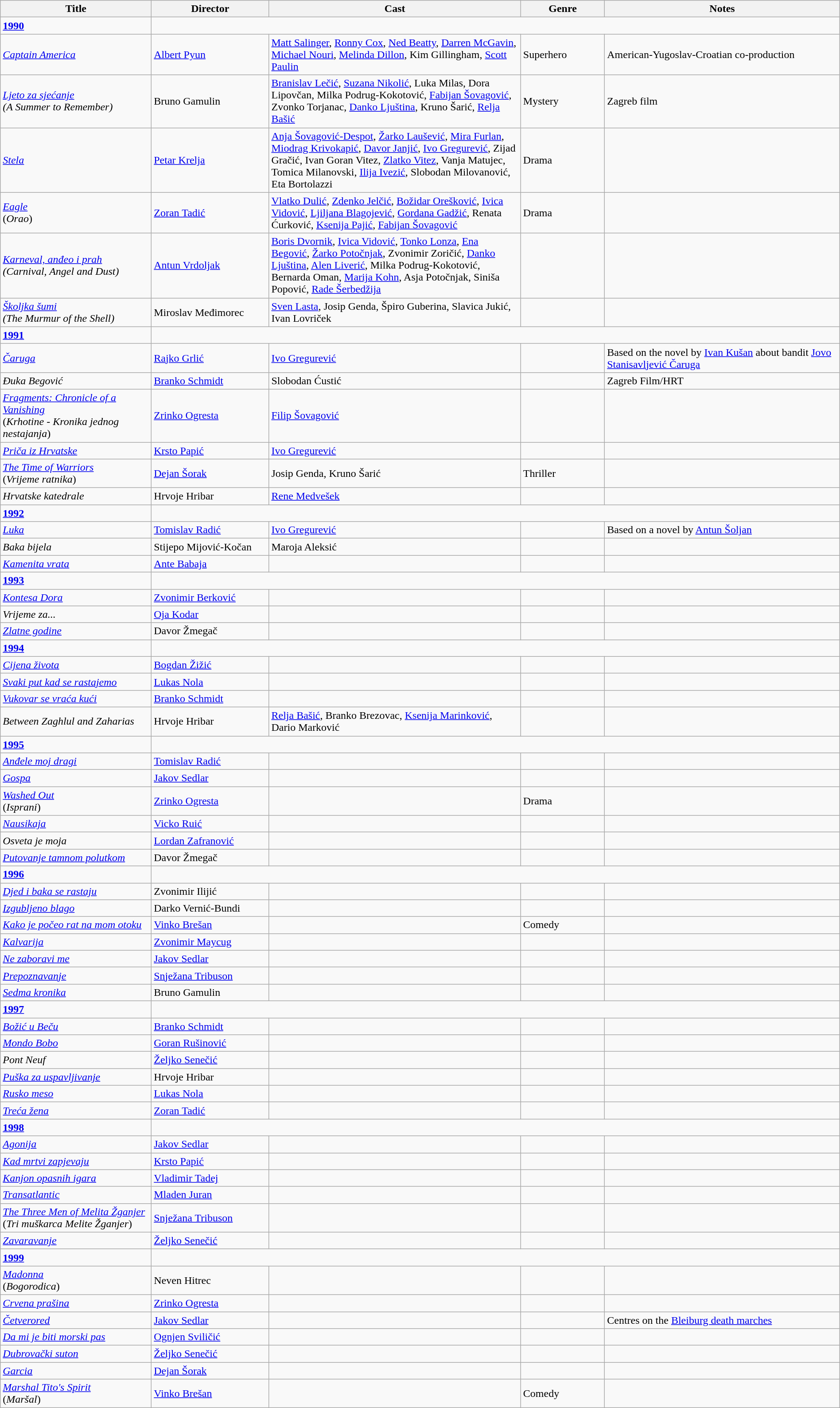<table class="wikitable" style="width:100%;">
<tr>
<th style="width:18%;">Title</th>
<th style="width:14%;">Director</th>
<th style="width:30%;">Cast</th>
<th style="width:10%;">Genre</th>
<th style="width:28%;">Notes</th>
</tr>
<tr>
<td><strong><a href='#'>1990</a></strong></td>
</tr>
<tr>
<td><em><a href='#'>Captain America</a></em></td>
<td><a href='#'>Albert Pyun</a></td>
<td><a href='#'>Matt Salinger</a>, <a href='#'>Ronny Cox</a>, <a href='#'>Ned Beatty</a>, <a href='#'>Darren McGavin</a>, <a href='#'>Michael Nouri</a>, <a href='#'>Melinda Dillon</a>, Kim Gillingham, <a href='#'>Scott Paulin</a></td>
<td>Superhero</td>
<td>American-Yugoslav-Croatian co-production</td>
</tr>
<tr>
<td><em><a href='#'>Ljeto za sjećanje</a></em><br><em>(A Summer to Remember)</em></td>
<td>Bruno Gamulin</td>
<td><a href='#'>Branislav Lečić</a>, <a href='#'>Suzana Nikolić</a>, Luka Milas, Dora Lipovčan, Milka Podrug-Kokotović, <a href='#'>Fabijan Šovagović</a>, Zvonko Torjanac, <a href='#'>Danko Ljuština</a>, Kruno Šarić, <a href='#'>Relja Bašić</a></td>
<td>Mystery</td>
<td>Zagreb film</td>
</tr>
<tr>
<td><em><a href='#'>Stela</a></em></td>
<td><a href='#'>Petar Krelja</a></td>
<td><a href='#'>Anja Šovagović-Despot</a>, <a href='#'>Žarko Laušević</a>, <a href='#'>Mira Furlan</a>, <a href='#'>Miodrag Krivokapić</a>, <a href='#'>Davor Janjić</a>, <a href='#'>Ivo Gregurević</a>, Zijad Gračić, Ivan Goran Vitez, <a href='#'>Zlatko Vitez</a>, Vanja Matujec, Tomica Milanovski, <a href='#'>Ilija Ivezić</a>, Slobodan Milovanović, Eta Bortolazzi</td>
<td>Drama</td>
<td></td>
</tr>
<tr>
<td><em><a href='#'>Eagle</a></em><br>(<em>Orao</em>)</td>
<td><a href='#'>Zoran Tadić</a></td>
<td><a href='#'>Vlatko Dulić</a>, <a href='#'>Zdenko Jelčić</a>, <a href='#'>Božidar Orešković</a>, <a href='#'>Ivica Vidović</a>, <a href='#'>Ljiljana Blagojević</a>, <a href='#'>Gordana Gadžić</a>, Renata Ćurković, <a href='#'>Ksenija Pajić</a>, <a href='#'>Fabijan Šovagović</a></td>
<td>Drama</td>
<td></td>
</tr>
<tr>
<td><em><a href='#'>Karneval, anđeo i prah</a></em><br><em>(Carnival, Angel and Dust)</em></td>
<td><a href='#'>Antun Vrdoljak</a></td>
<td><a href='#'>Boris Dvornik</a>, <a href='#'>Ivica Vidović</a>, <a href='#'>Tonko Lonza</a>, <a href='#'>Ena Begović</a>, <a href='#'>Žarko Potočnjak</a>, Zvonimir Zoričić, <a href='#'>Danko Ljuština</a>, <a href='#'>Alen Liverić</a>, Milka Podrug-Kokotović, Bernarda Oman, <a href='#'>Marija Kohn</a>, Asja Potočnjak, Siniša Popović, <a href='#'>Rade Šerbedžija</a></td>
<td></td>
<td></td>
</tr>
<tr>
<td><em><a href='#'>Školjka šumi</a></em><br><em>(The Murmur of the Shell)</em></td>
<td>Miroslav Međimorec</td>
<td><a href='#'>Sven Lasta</a>, Josip Genda, Špiro Guberina, Slavica Jukić, Ivan Lovriček</td>
<td></td>
<td></td>
</tr>
<tr>
<td><strong><a href='#'>1991</a></strong></td>
</tr>
<tr>
<td><em><a href='#'>Čaruga</a></em></td>
<td><a href='#'>Rajko Grlić</a></td>
<td><a href='#'>Ivo Gregurević</a></td>
<td></td>
<td>Based on the novel by <a href='#'>Ivan Kušan</a> about bandit <a href='#'>Jovo Stanisavljević Čaruga</a></td>
</tr>
<tr>
<td><em>Đuka Begović</em></td>
<td><a href='#'>Branko Schmidt</a></td>
<td>Slobodan Ćustić</td>
<td></td>
<td>Zagreb Film/HRT</td>
</tr>
<tr>
<td><em><a href='#'>Fragments: Chronicle of a Vanishing</a></em><br>(<em>Krhotine - Kronika jednog nestajanja</em>)</td>
<td><a href='#'>Zrinko Ogresta</a></td>
<td><a href='#'>Filip Šovagović</a></td>
<td></td>
<td></td>
</tr>
<tr>
<td><em><a href='#'>Priča iz Hrvatske</a></em></td>
<td><a href='#'>Krsto Papić</a></td>
<td><a href='#'>Ivo Gregurević</a></td>
<td></td>
<td></td>
</tr>
<tr>
<td><em><a href='#'>The Time of Warriors</a></em><br>(<em>Vrijeme ratnika</em>)</td>
<td><a href='#'>Dejan Šorak</a></td>
<td>Josip Genda, Kruno Šarić</td>
<td>Thriller</td>
<td></td>
</tr>
<tr>
<td><em>Hrvatske katedrale</em></td>
<td>Hrvoje Hribar</td>
<td><a href='#'>Rene Medvešek</a></td>
<td></td>
<td></td>
</tr>
<tr>
<td><strong><a href='#'>1992</a></strong></td>
</tr>
<tr>
<td><em><a href='#'>Luka</a></em></td>
<td><a href='#'>Tomislav Radić</a></td>
<td><a href='#'>Ivo Gregurević</a></td>
<td></td>
<td>Based on a novel by <a href='#'>Antun Šoljan</a></td>
</tr>
<tr>
<td><em>Baka bijela</em></td>
<td>Stijepo Mijović-Kočan</td>
<td>Maroja Aleksić</td>
<td></td>
<td></td>
</tr>
<tr>
<td><em><a href='#'>Kamenita vrata</a></em></td>
<td><a href='#'>Ante Babaja</a></td>
<td></td>
<td></td>
<td></td>
</tr>
<tr>
<td><strong><a href='#'>1993</a></strong></td>
</tr>
<tr>
<td><em><a href='#'>Kontesa Dora</a></em></td>
<td><a href='#'>Zvonimir Berković</a></td>
<td></td>
<td></td>
<td></td>
</tr>
<tr>
<td><em>Vrijeme za...</em></td>
<td><a href='#'>Oja Kodar</a></td>
<td></td>
<td></td>
<td></td>
</tr>
<tr>
<td><em><a href='#'>Zlatne godine</a></em></td>
<td>Davor Žmegač</td>
<td></td>
<td></td>
<td></td>
</tr>
<tr>
<td><strong><a href='#'>1994</a></strong></td>
</tr>
<tr>
<td><em><a href='#'>Cijena života</a></em></td>
<td><a href='#'>Bogdan Žižić</a></td>
<td></td>
<td></td>
<td></td>
</tr>
<tr>
<td><em><a href='#'>Svaki put kad se rastajemo</a></em></td>
<td><a href='#'>Lukas Nola</a></td>
<td></td>
<td></td>
<td></td>
</tr>
<tr>
<td><em><a href='#'>Vukovar se vraća kući</a></em></td>
<td><a href='#'>Branko Schmidt</a></td>
<td></td>
<td></td>
<td></td>
</tr>
<tr>
<td><em>Between Zaghlul and Zaharias </em></td>
<td>Hrvoje Hribar</td>
<td><a href='#'>Relja Bašić</a>, Branko Brezovac, <a href='#'>Ksenija Marinković</a>, Dario Marković</td>
<td></td>
<td></td>
</tr>
<tr>
<td><strong><a href='#'>1995</a></strong></td>
</tr>
<tr>
<td><em><a href='#'>Anđele moj dragi</a></em></td>
<td><a href='#'>Tomislav Radić</a></td>
<td></td>
<td></td>
<td></td>
</tr>
<tr>
<td><em><a href='#'>Gospa</a></em></td>
<td><a href='#'>Jakov Sedlar</a></td>
<td></td>
<td></td>
<td></td>
</tr>
<tr>
<td><em><a href='#'>Washed Out</a></em><br>(<em>Isprani</em>)</td>
<td><a href='#'>Zrinko Ogresta</a></td>
<td></td>
<td>Drama</td>
<td></td>
</tr>
<tr>
<td><em><a href='#'>Nausikaja</a></em></td>
<td><a href='#'>Vicko Ruić</a></td>
<td></td>
<td></td>
<td></td>
</tr>
<tr>
<td><em>Osveta je moja</em></td>
<td><a href='#'>Lordan Zafranović</a></td>
<td></td>
<td></td>
<td></td>
</tr>
<tr>
<td><em><a href='#'>Putovanje tamnom polutkom</a></em></td>
<td>Davor Žmegač</td>
<td></td>
<td></td>
<td></td>
</tr>
<tr>
<td><strong><a href='#'>1996</a></strong></td>
</tr>
<tr>
<td><em><a href='#'>Djed i baka se rastaju</a></em></td>
<td>Zvonimir Ilijić</td>
<td></td>
<td></td>
<td></td>
</tr>
<tr>
<td><em><a href='#'>Izgubljeno blago</a></em></td>
<td>Darko Vernić-Bundi</td>
<td></td>
<td></td>
<td></td>
</tr>
<tr>
<td><em><a href='#'>Kako je počeo rat na mom otoku</a></em></td>
<td><a href='#'>Vinko Brešan</a></td>
<td></td>
<td>Comedy</td>
<td></td>
</tr>
<tr>
<td><em><a href='#'>Kalvarija</a></em></td>
<td><a href='#'>Zvonimir Maycug</a></td>
<td></td>
<td></td>
<td></td>
</tr>
<tr>
<td><em><a href='#'>Ne zaboravi me</a></em></td>
<td><a href='#'>Jakov Sedlar</a></td>
<td></td>
<td></td>
<td></td>
</tr>
<tr>
<td><em><a href='#'>Prepoznavanje</a></em></td>
<td><a href='#'>Snježana Tribuson</a></td>
<td></td>
<td></td>
<td></td>
</tr>
<tr>
<td><em><a href='#'>Sedma kronika</a></em></td>
<td>Bruno Gamulin</td>
<td></td>
<td></td>
<td></td>
</tr>
<tr>
<td><strong><a href='#'>1997</a></strong></td>
</tr>
<tr>
<td><em><a href='#'>Božić u Beču</a></em></td>
<td><a href='#'>Branko Schmidt</a></td>
<td></td>
<td></td>
<td></td>
</tr>
<tr>
<td><em><a href='#'>Mondo Bobo</a></em></td>
<td><a href='#'>Goran Rušinović</a></td>
<td></td>
<td></td>
<td></td>
</tr>
<tr>
<td><em>Pont Neuf</em></td>
<td><a href='#'>Željko Senečić</a></td>
<td></td>
<td></td>
<td></td>
</tr>
<tr>
<td><em><a href='#'>Puška za uspavljivanje</a></em></td>
<td>Hrvoje Hribar</td>
<td></td>
<td></td>
<td></td>
</tr>
<tr>
<td><em><a href='#'>Rusko meso</a></em></td>
<td><a href='#'>Lukas Nola</a></td>
<td></td>
<td></td>
<td></td>
</tr>
<tr>
<td><em><a href='#'>Treća žena</a></em></td>
<td><a href='#'>Zoran Tadić</a></td>
<td></td>
<td></td>
<td></td>
</tr>
<tr>
<td><strong><a href='#'>1998</a></strong></td>
</tr>
<tr>
<td><em><a href='#'>Agonija</a></em></td>
<td><a href='#'>Jakov Sedlar</a></td>
<td></td>
<td></td>
<td></td>
</tr>
<tr>
<td><em><a href='#'>Kad mrtvi zapjevaju</a></em></td>
<td><a href='#'>Krsto Papić</a></td>
<td></td>
<td></td>
<td></td>
</tr>
<tr>
<td><em><a href='#'>Kanjon opasnih igara</a></em></td>
<td><a href='#'>Vladimir Tadej</a></td>
<td></td>
<td></td>
<td></td>
</tr>
<tr>
<td><em><a href='#'>Transatlantic</a></em></td>
<td><a href='#'>Mladen Juran</a></td>
<td></td>
<td></td>
<td></td>
</tr>
<tr>
<td><em><a href='#'>The Three Men of Melita Žganjer</a></em><br>(<em>Tri muškarca Melite Žganjer</em>)</td>
<td><a href='#'>Snježana Tribuson</a></td>
<td></td>
<td></td>
<td></td>
</tr>
<tr>
<td><em><a href='#'>Zavaravanje</a></em></td>
<td><a href='#'>Željko Senečić</a></td>
<td></td>
<td></td>
<td></td>
</tr>
<tr>
<td><strong><a href='#'>1999</a></strong></td>
</tr>
<tr>
<td><em><a href='#'>Madonna</a></em><br>(<em>Bogorodica</em>)</td>
<td>Neven Hitrec</td>
<td></td>
<td></td>
<td></td>
</tr>
<tr>
<td><em><a href='#'>Crvena prašina</a></em></td>
<td><a href='#'>Zrinko Ogresta</a></td>
<td></td>
<td></td>
<td></td>
</tr>
<tr>
<td><em><a href='#'>Četverored</a></em></td>
<td><a href='#'>Jakov Sedlar</a></td>
<td></td>
<td></td>
<td>Centres on the <a href='#'>Bleiburg death marches</a></td>
</tr>
<tr>
<td><em><a href='#'>Da mi je biti morski pas</a></em></td>
<td><a href='#'>Ognjen Sviličić</a></td>
<td></td>
<td></td>
<td></td>
</tr>
<tr>
<td><em><a href='#'>Dubrovački suton</a></em></td>
<td><a href='#'>Željko Senečić</a></td>
<td></td>
<td></td>
<td></td>
</tr>
<tr>
<td><em><a href='#'>Garcia</a></em></td>
<td><a href='#'>Dejan Šorak</a></td>
<td></td>
<td></td>
<td></td>
</tr>
<tr>
<td><em><a href='#'>Marshal Tito's Spirit</a></em><br>(<em>Maršal</em>)</td>
<td><a href='#'>Vinko Brešan</a></td>
<td></td>
<td>Comedy</td>
<td></td>
</tr>
</table>
